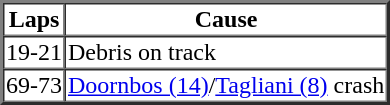<table border=2 cellspacing=0>
<tr>
<th>Laps</th>
<th>Cause</th>
</tr>
<tr>
<td>19-21</td>
<td>Debris on track</td>
</tr>
<tr>
<td>69-73</td>
<td><a href='#'>Doornbos (14)</a>/<a href='#'>Tagliani (8)</a> crash</td>
</tr>
</table>
